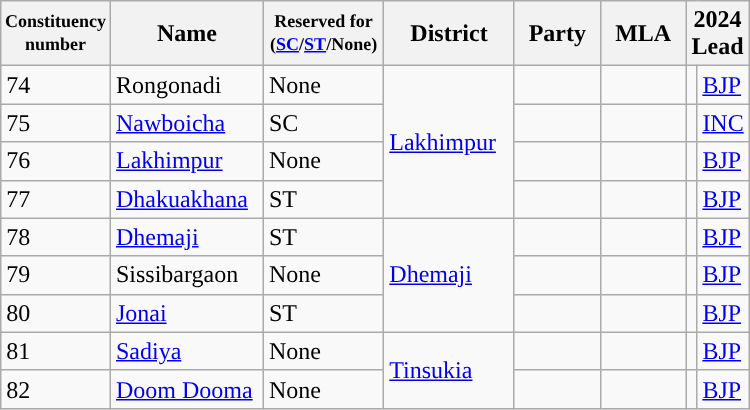<table class="wikitable" width="500px">
<tr>
<th width="50px" style="font-size:75%">Constituency number</th>
<th width="150px">Name</th>
<th width="100px" style="font-size:75%">Reserved for (<a href='#'>SC</a>/<a href='#'>ST</a>/None)</th>
<th width="150px">District</th>
<th width="150px">Party</th>
<th width="150px">MLA</th>
<th colspan="2">2024 Lead</th>
</tr>
<tr>
<td>74</td>
<td>Rongonadi</td>
<td>None</td>
<td Rowspan=4><a href='#'>Lakhimpur</a></td>
<td></td>
<td></td>
<td style="background-color: "></td>
<td><a href='#'>BJP</a></td>
</tr>
<tr>
<td>75</td>
<td><a href='#'>Nawboicha</a></td>
<td>SC</td>
<td></td>
<td></td>
<td style="background-color: "></td>
<td><a href='#'>INC</a></td>
</tr>
<tr>
<td>76</td>
<td><a href='#'>Lakhimpur</a></td>
<td>None</td>
<td></td>
<td></td>
<td style="background-color: "></td>
<td><a href='#'>BJP</a></td>
</tr>
<tr>
<td>77</td>
<td><a href='#'>Dhakuakhana</a></td>
<td>ST</td>
<td></td>
<td></td>
<td style="background-color: "></td>
<td><a href='#'>BJP</a></td>
</tr>
<tr>
<td>78</td>
<td><a href='#'>Dhemaji</a></td>
<td>ST</td>
<td Rowspan=3><a href='#'>Dhemaji</a></td>
<td></td>
<td></td>
<td style="background-color: "></td>
<td><a href='#'>BJP</a></td>
</tr>
<tr>
<td>79</td>
<td>Sissibargaon</td>
<td>None</td>
<td></td>
<td></td>
<td style="background-color: "></td>
<td><a href='#'>BJP</a></td>
</tr>
<tr>
<td>80</td>
<td><a href='#'>Jonai</a></td>
<td>ST</td>
<td></td>
<td></td>
<td style="background-color: "></td>
<td><a href='#'>BJP</a></td>
</tr>
<tr>
<td>81</td>
<td><a href='#'>Sadiya</a></td>
<td>None</td>
<td Rowspan=2><a href='#'>Tinsukia</a></td>
<td></td>
<td></td>
<td style="background-color: "></td>
<td><a href='#'>BJP</a></td>
</tr>
<tr>
<td>82</td>
<td><a href='#'>Doom Dooma</a></td>
<td>None</td>
<td></td>
<td></td>
<td style="background-color: "></td>
<td><a href='#'>BJP</a></td>
</tr>
</table>
